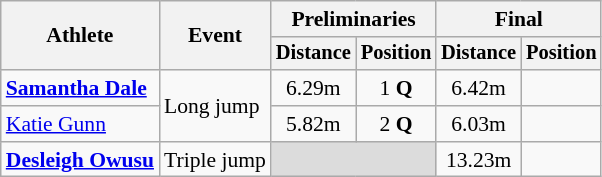<table class=wikitable style="font-size:90%">
<tr>
<th rowspan="2">Athlete</th>
<th rowspan="2">Event</th>
<th colspan="2">Preliminaries</th>
<th colspan="2">Final</th>
</tr>
<tr style="font-size:95%">
<th>Distance</th>
<th>Position</th>
<th>Distance</th>
<th>Position</th>
</tr>
<tr style=text-align:center>
<td style=text-align:left><strong><a href='#'>Samantha Dale</a></strong></td>
<td style=text-align:left rowspan=2>Long jump</td>
<td>6.29m</td>
<td>1 <strong>Q</strong></td>
<td>6.42m</td>
<td></td>
</tr>
<tr style=text-align:center>
<td style=text-align:left><a href='#'>Katie Gunn</a></td>
<td>5.82m</td>
<td>2 <strong>Q</strong></td>
<td>6.03m</td>
<td></td>
</tr>
<tr align=center>
<td align=left><strong><a href='#'>Desleigh Owusu</a></strong></td>
<td align=left>Triple jump</td>
<td colspan="2" style="background:#dcdcdc;"></td>
<td>13.23m</td>
<td></td>
</tr>
</table>
